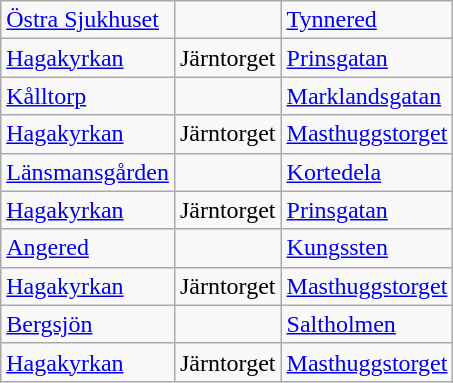<table class="wikitable">
<tr>
<td><a href='#'>Östra Sjukhuset</a></td>
<td></td>
<td><a href='#'>Tynnered</a></td>
</tr>
<tr>
<td><a href='#'>Hagakyrkan</a></td>
<td>Järntorget</td>
<td><a href='#'>Prinsgatan</a></td>
</tr>
<tr>
<td><a href='#'>Kålltorp</a></td>
<td></td>
<td><a href='#'>Marklandsgatan</a></td>
</tr>
<tr>
<td><a href='#'>Hagakyrkan</a></td>
<td>Järntorget</td>
<td><a href='#'>Masthuggstorget</a></td>
</tr>
<tr>
<td><a href='#'>Länsmansgården</a></td>
<td></td>
<td><a href='#'>Kortedela</a></td>
</tr>
<tr>
<td><a href='#'>Hagakyrkan</a></td>
<td>Järntorget</td>
<td><a href='#'>Prinsgatan</a></td>
</tr>
<tr>
<td><a href='#'>Angered</a></td>
<td></td>
<td><a href='#'>Kungssten</a></td>
</tr>
<tr>
<td><a href='#'>Hagakyrkan</a></td>
<td>Järntorget</td>
<td><a href='#'>Masthuggstorget</a></td>
</tr>
<tr>
<td><a href='#'>Bergsjön</a></td>
<td></td>
<td><a href='#'>Saltholmen</a></td>
</tr>
<tr>
<td><a href='#'>Hagakyrkan</a></td>
<td>Järntorget</td>
<td><a href='#'>Masthuggstorget</a></td>
</tr>
</table>
